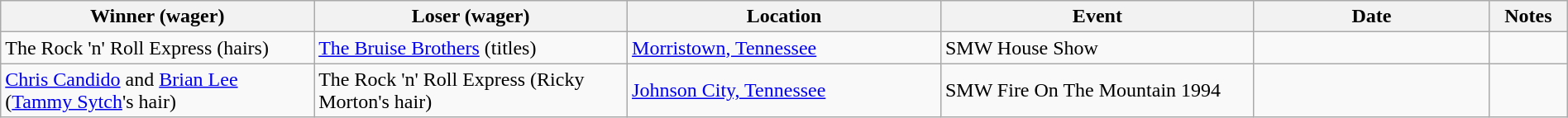<table class="wikitable sortable" style="width:100%;">
<tr>
<th style="width:20%;">Winner (wager)</th>
<th style="width:20%;">Loser (wager)</th>
<th style="width:20%;">Location</th>
<th style="width:20%;">Event</th>
<th style="width:15%;">Date</th>
<th style="width:5%;">Notes</th>
</tr>
<tr>
<td>The Rock 'n' Roll Express (hairs)</td>
<td><a href='#'>The Bruise Brothers</a> (titles)</td>
<td><a href='#'>Morristown, Tennessee</a></td>
<td>SMW House Show</td>
<td></td>
<td></td>
</tr>
<tr>
<td><a href='#'>Chris Candido</a> and <a href='#'>Brian Lee</a> (<a href='#'>Tammy Sytch</a>'s hair)</td>
<td>The Rock 'n' Roll Express (Ricky Morton's hair)</td>
<td><a href='#'>Johnson City, Tennessee</a></td>
<td>SMW Fire On The Mountain 1994</td>
<td></td>
<td></td>
</tr>
</table>
